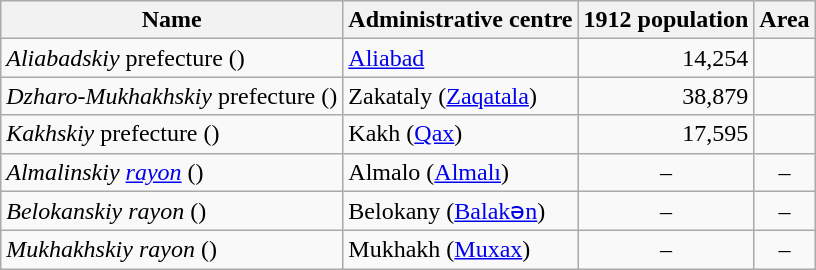<table class="wikitable sortable">
<tr>
<th>Name</th>
<th>Administrative centre</th>
<th>1912 population</th>
<th>Area</th>
</tr>
<tr>
<td><em>Aliabadskiy</em> prefecture ()</td>
<td><a href='#'>Aliabad</a></td>
<td align="right">14,254</td>
<td></td>
</tr>
<tr>
<td><em>Dzharo-Mukhakhskiy</em> prefecture ()</td>
<td>Zakataly (<a href='#'>Zaqatala</a>)</td>
<td align="right">38,879</td>
<td></td>
</tr>
<tr>
<td><em>Kakhskiy</em> prefecture ()</td>
<td>Kakh (<a href='#'>Qax</a>)</td>
<td align="right">17,595</td>
<td></td>
</tr>
<tr>
<td><em>Almalinskiy <a href='#'>rayon</a></em> ()</td>
<td>Almalo (<a href='#'>Almalı</a>)</td>
<td align="center">–</td>
<td align="center">–</td>
</tr>
<tr>
<td><em>Belokanskiy rayon</em> ()</td>
<td>Belokany (<a href='#'>Balakən</a>)</td>
<td align="center">–</td>
<td align="center">–</td>
</tr>
<tr>
<td><em>Mukhakhskiy rayon</em> ()</td>
<td>Mukhakh (<a href='#'>Muxax</a>)</td>
<td align="center">–</td>
<td align="center">–</td>
</tr>
</table>
